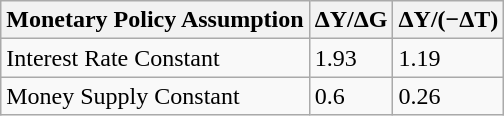<table class="wikitable">
<tr>
<th>Monetary Policy Assumption</th>
<th>ΔY/ΔG</th>
<th>ΔY/(−ΔT)</th>
</tr>
<tr>
<td>Interest Rate Constant</td>
<td>1.93</td>
<td>1.19</td>
</tr>
<tr>
<td>Money Supply Constant</td>
<td>0.6</td>
<td>0.26</td>
</tr>
</table>
